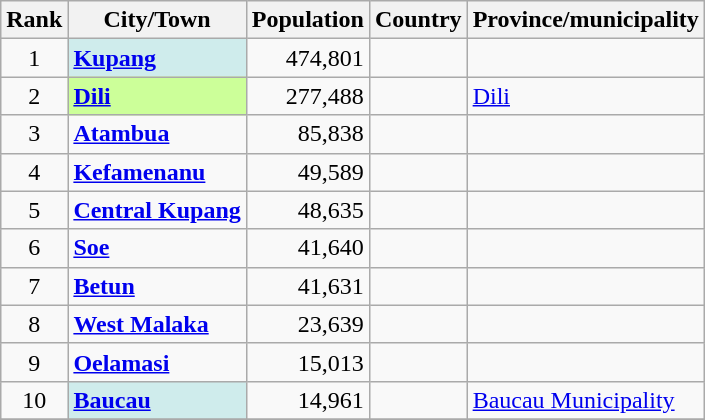<table class="sortable wikitable">
<tr>
<th>Rank</th>
<th>City/Town</th>
<th>Population</th>
<th>Country</th>
<th>Province/municipality</th>
</tr>
<tr>
<td style="text-align:center;">1</td>
<td style="text-align:left;background-color:#cfecec"><strong><a href='#'>Kupang</a></strong></td>
<td style="text-align:right;">474,801</td>
<td></td>
<td></td>
</tr>
<tr>
<td style="text-align:center;">2</td>
<td style="text-align:left;background-color:#ccff99"><strong><a href='#'>Dili</a></strong></td>
<td style="text-align:right;">277,488</td>
<td></td>
<td><a href='#'>Dili</a></td>
</tr>
<tr>
<td style="text-align:center;">3</td>
<td style="text-align:left"><strong><a href='#'>Atambua</a></strong></td>
<td style="text-align:right;">85,838</td>
<td></td>
<td></td>
</tr>
<tr>
<td style="text-align:center;">4</td>
<td style="text-align:left"><strong><a href='#'>Kefamenanu</a></strong></td>
<td style="text-align:right;">49,589</td>
<td></td>
<td></td>
</tr>
<tr>
<td style="text-align:center;">5</td>
<td style="text-align:left"><strong><a href='#'>Central Kupang</a></strong></td>
<td style="text-align:right;">48,635</td>
<td></td>
<td></td>
</tr>
<tr>
<td style="text-align:center;">6</td>
<td style="text-align:left"><strong><a href='#'>Soe</a></strong></td>
<td style="text-align:right;">41,640</td>
<td></td>
<td></td>
</tr>
<tr>
<td style="text-align:center;">7</td>
<td style="text-align:left"><strong><a href='#'>Betun</a></strong></td>
<td style="text-align:right;">41,631</td>
<td></td>
<td></td>
</tr>
<tr>
<td style="text-align:center;">8</td>
<td style="text-align:left"><strong><a href='#'>West Malaka</a></strong></td>
<td style="text-align:right;">23,639</td>
<td></td>
<td></td>
</tr>
<tr>
<td style="text-align:center;">9</td>
<td style="text-align:left"><strong><a href='#'>Oelamasi</a></strong></td>
<td style="text-align:right;">15,013</td>
<td></td>
<td></td>
</tr>
<tr>
<td style="text-align:center;">10</td>
<td style="text-align:left;background-color:#cfecec"><strong><a href='#'>Baucau</a></strong></td>
<td style="text-align:right;">14,961</td>
<td></td>
<td><a href='#'>Baucau Municipality</a></td>
</tr>
<tr>
</tr>
</table>
